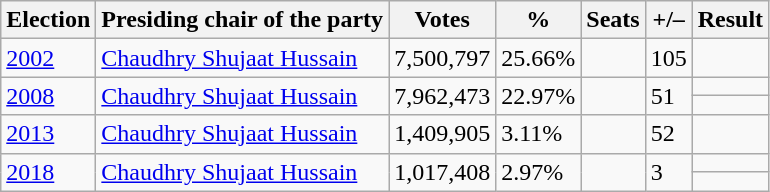<table class="wikitable">
<tr>
<th><strong>Election</strong></th>
<th>Presiding chair of the party</th>
<th><strong>Votes</strong></th>
<th><strong>%</strong></th>
<th><strong>Seats</strong></th>
<th>+/–</th>
<th>Result</th>
</tr>
<tr>
<td><a href='#'>2002</a></td>
<td><a href='#'>Chaudhry Shujaat Hussain</a></td>
<td>7,500,797</td>
<td>25.66%</td>
<td></td>
<td>105</td>
<td></td>
</tr>
<tr>
<td rowspan="2"><a href='#'>2008</a></td>
<td rowspan="2"><a href='#'>Chaudhry Shujaat Hussain</a></td>
<td rowspan="2">7,962,473</td>
<td rowspan="2">22.97%</td>
<td rowspan="2"></td>
<td rowspan="2"> 51</td>
<td></td>
</tr>
<tr>
<td></td>
</tr>
<tr>
<td><a href='#'>2013</a></td>
<td><a href='#'>Chaudhry Shujaat Hussain</a></td>
<td>1,409,905</td>
<td>3.11%</td>
<td></td>
<td> 52</td>
<td></td>
</tr>
<tr>
<td rowspan="2"><a href='#'>2018</a></td>
<td rowspan="2"><a href='#'>Chaudhry Shujaat Hussain</a></td>
<td rowspan="2">1,017,408</td>
<td rowspan="2">2.97%</td>
<td rowspan="2"></td>
<td rowspan="2"> 3</td>
<td></td>
</tr>
<tr>
<td></td>
</tr>
</table>
